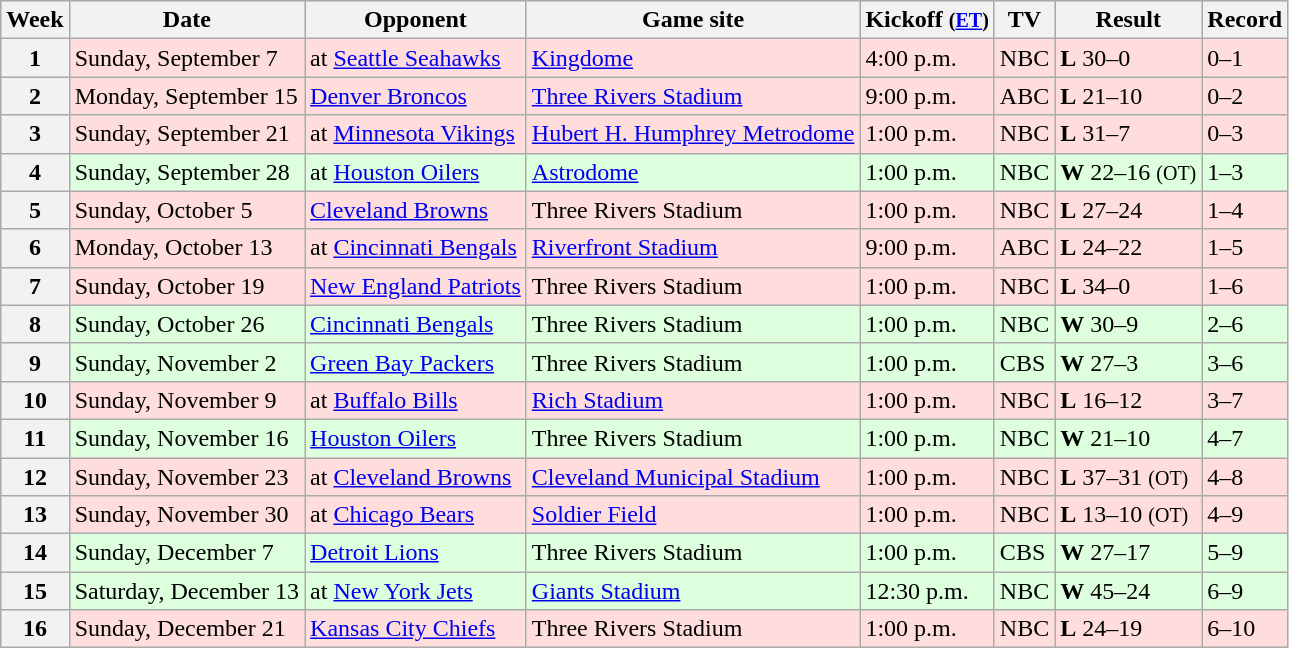<table class="wikitable">
<tr style="background:pink;">
<th>Week</th>
<th>Date</th>
<th>Opponent</th>
<th>Game site</th>
<th>Kickoff <small>(<a href='#'>ET</a>)</small></th>
<th>TV</th>
<th>Result</th>
<th>Record</th>
</tr>
<tr style="background:#ffdddd;">
<th>1</th>
<td>Sunday, September 7</td>
<td>at <a href='#'>Seattle Seahawks</a></td>
<td><a href='#'>Kingdome</a></td>
<td>4:00 p.m.</td>
<td>NBC</td>
<td><strong>L</strong> 30–0</td>
<td>0–1</td>
</tr>
<tr style="background:#ffdddd;">
<th>2</th>
<td>Monday, September 15</td>
<td><a href='#'>Denver Broncos</a></td>
<td><a href='#'>Three Rivers Stadium</a></td>
<td>9:00 p.m.</td>
<td>ABC</td>
<td><strong>L</strong> 21–10</td>
<td>0–2</td>
</tr>
<tr style="background:#ffdddd;">
<th>3</th>
<td>Sunday, September 21</td>
<td>at <a href='#'>Minnesota Vikings</a></td>
<td><a href='#'>Hubert H. Humphrey Metrodome</a></td>
<td>1:00 p.m.</td>
<td>NBC</td>
<td><strong>L</strong> 31–7</td>
<td>0–3</td>
</tr>
<tr style="background: #ddffdd;">
<th>4</th>
<td>Sunday, September 28</td>
<td>at <a href='#'>Houston Oilers</a></td>
<td><a href='#'>Astrodome</a></td>
<td>1:00 p.m.</td>
<td>NBC</td>
<td><strong>W</strong> 22–16 <small>(OT)</small></td>
<td>1–3</td>
</tr>
<tr style="background:#ffdddd;">
<th>5</th>
<td>Sunday, October 5</td>
<td><a href='#'>Cleveland Browns</a></td>
<td>Three Rivers Stadium</td>
<td>1:00 p.m.</td>
<td>NBC</td>
<td><strong>L</strong> 27–24</td>
<td>1–4</td>
</tr>
<tr style="background:#ffdddd;">
<th>6</th>
<td>Monday, October 13</td>
<td>at <a href='#'>Cincinnati Bengals</a></td>
<td><a href='#'>Riverfront Stadium</a></td>
<td>9:00 p.m.</td>
<td>ABC</td>
<td><strong>L</strong> 24–22</td>
<td>1–5</td>
</tr>
<tr style="background:#ffdddd;">
<th>7</th>
<td>Sunday, October 19</td>
<td><a href='#'>New England Patriots</a></td>
<td>Three Rivers Stadium</td>
<td>1:00 p.m.</td>
<td>NBC</td>
<td><strong>L</strong> 34–0</td>
<td>1–6</td>
</tr>
<tr style="background: #ddffdd;">
<th>8</th>
<td>Sunday, October 26</td>
<td><a href='#'>Cincinnati Bengals</a></td>
<td>Three Rivers Stadium</td>
<td>1:00 p.m.</td>
<td>NBC</td>
<td><strong>W</strong> 30–9</td>
<td>2–6</td>
</tr>
<tr style="background: #ddffdd;">
<th>9</th>
<td>Sunday, November 2</td>
<td><a href='#'>Green Bay Packers</a></td>
<td>Three Rivers Stadium</td>
<td>1:00 p.m.</td>
<td>CBS</td>
<td><strong>W</strong> 27–3</td>
<td>3–6</td>
</tr>
<tr style="background:#ffdddd;">
<th>10</th>
<td>Sunday, November 9</td>
<td>at <a href='#'>Buffalo Bills</a></td>
<td><a href='#'>Rich Stadium</a></td>
<td>1:00 p.m.</td>
<td>NBC</td>
<td><strong>L</strong> 16–12</td>
<td>3–7</td>
</tr>
<tr style="background: #ddffdd;">
<th>11</th>
<td>Sunday, November 16</td>
<td><a href='#'>Houston Oilers</a></td>
<td>Three Rivers Stadium</td>
<td>1:00 p.m.</td>
<td>NBC</td>
<td><strong>W</strong> 21–10</td>
<td>4–7</td>
</tr>
<tr style="background:#ffdddd;">
<th>12</th>
<td>Sunday, November 23</td>
<td>at <a href='#'>Cleveland Browns</a></td>
<td><a href='#'>Cleveland Municipal Stadium</a></td>
<td>1:00 p.m.</td>
<td>NBC</td>
<td><strong>L</strong> 37–31 <small>(OT)</small></td>
<td>4–8</td>
</tr>
<tr style="background:#ffdddd;">
<th>13</th>
<td>Sunday, November 30</td>
<td>at <a href='#'>Chicago Bears</a></td>
<td><a href='#'>Soldier Field</a></td>
<td>1:00 p.m.</td>
<td>NBC</td>
<td><strong>L</strong> 13–10 <small>(OT)</small></td>
<td>4–9</td>
</tr>
<tr style="background: #ddffdd;">
<th>14</th>
<td>Sunday, December 7</td>
<td><a href='#'>Detroit Lions</a></td>
<td>Three Rivers Stadium</td>
<td>1:00 p.m.</td>
<td>CBS</td>
<td><strong>W</strong> 27–17</td>
<td>5–9</td>
</tr>
<tr style="background: #ddffdd;">
<th>15</th>
<td>Saturday, December 13</td>
<td>at <a href='#'>New York Jets</a></td>
<td><a href='#'>Giants Stadium</a></td>
<td>12:30 p.m.</td>
<td>NBC</td>
<td><strong>W</strong> 45–24</td>
<td>6–9</td>
</tr>
<tr style="background:#ffdddd;">
<th>16</th>
<td>Sunday, December 21</td>
<td><a href='#'>Kansas City Chiefs</a></td>
<td>Three Rivers Stadium</td>
<td>1:00 p.m.</td>
<td>NBC</td>
<td><strong>L</strong> 24–19</td>
<td>6–10</td>
</tr>
</table>
